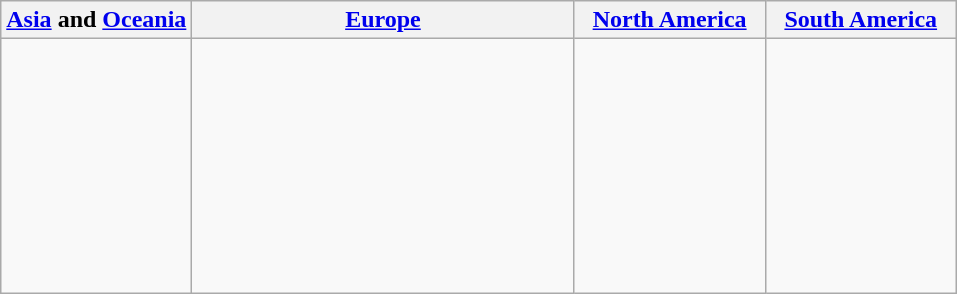<table class="wikitable">
<tr>
<th width=20%><a href='#'>Asia</a> and <a href='#'>Oceania</a></th>
<th width=40%><a href='#'>Europe</a></th>
<th width=20%><a href='#'>North America</a></th>
<th width=20%><a href='#'>South America</a></th>
</tr>
<tr>
<td><br><br>
<br>
</td>
<td><br>

<br>
<br>
<br>
<br>


<br>
<br>
<br>
<br>

</td>
<td><br><br>
<br>
</td>
<td><br><br>
</td>
</tr>
</table>
